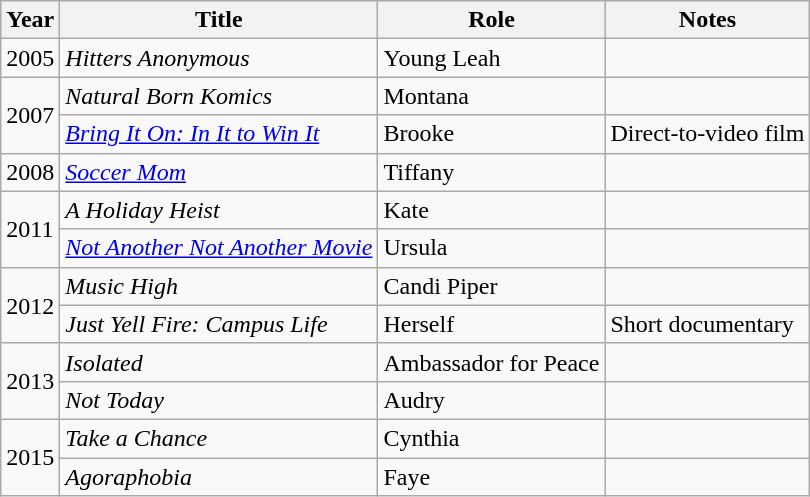<table class="wikitable sortable">
<tr>
<th>Year</th>
<th>Title</th>
<th>Role</th>
<th class="unsortable">Notes</th>
</tr>
<tr>
<td>2005</td>
<td><em>Hitters Anonymous</em></td>
<td>Young Leah</td>
<td></td>
</tr>
<tr>
<td rowspan="2">2007</td>
<td><em>Natural Born Komics</em></td>
<td>Montana</td>
<td></td>
</tr>
<tr>
<td><em><a href='#'>Bring It On: In It to Win It</a></em></td>
<td>Brooke</td>
<td>Direct-to-video film</td>
</tr>
<tr>
<td>2008</td>
<td><em><a href='#'>Soccer Mom</a></em></td>
<td>Tiffany</td>
<td></td>
</tr>
<tr>
<td rowspan="2">2011</td>
<td><em>A Holiday Heist</em></td>
<td>Kate</td>
<td></td>
</tr>
<tr>
<td><em><a href='#'>Not Another Not Another Movie</a></em></td>
<td>Ursula</td>
<td></td>
</tr>
<tr>
<td rowspan="2">2012</td>
<td><em>Music High</em></td>
<td>Candi Piper</td>
<td></td>
</tr>
<tr>
<td><em>Just Yell Fire: Campus Life</em></td>
<td>Herself</td>
<td>Short documentary</td>
</tr>
<tr>
<td rowspan="2">2013</td>
<td><em>Isolated</em></td>
<td>Ambassador for Peace</td>
<td></td>
</tr>
<tr>
<td><em>Not Today</em></td>
<td>Audry</td>
<td></td>
</tr>
<tr>
<td rowspan="2">2015</td>
<td><em>Take a Chance</em></td>
<td>Cynthia</td>
<td></td>
</tr>
<tr>
<td><em>Agoraphobia</em></td>
<td>Faye</td>
<td></td>
</tr>
</table>
